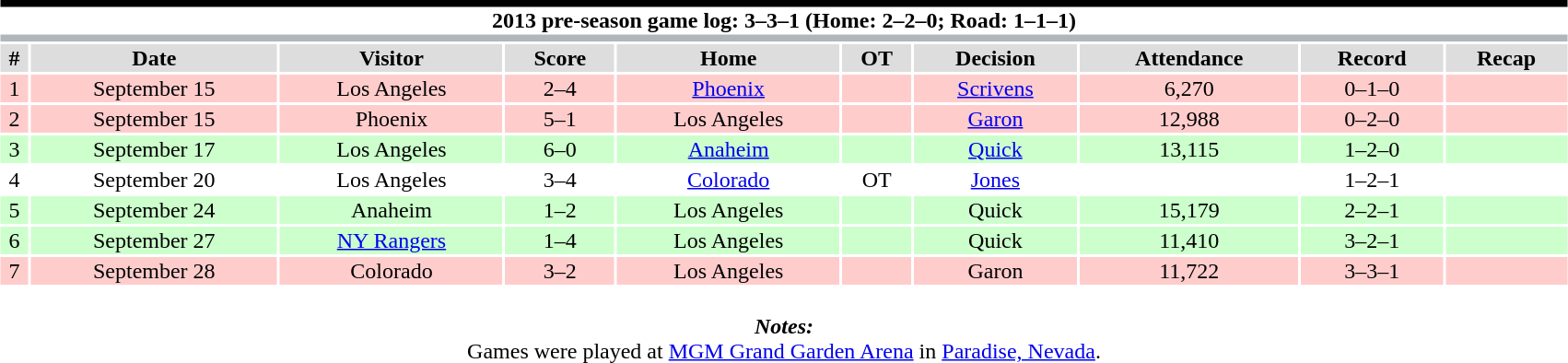<table class="toccolours collapsible collapsed"  style="width:90%; clear:both; margin:1.5em auto; text-align:center;">
<tr>
<th colspan="10" style="background:#fff; border-top:#000 5px solid; border-bottom:#afb7ba 5px solid;">2013 pre-season game log: 3–3–1 (Home: 2–2–0; Road: 1–1–1)</th>
</tr>
<tr style="text-align:center; background:#ddd;">
<th>#</th>
<th>Date</th>
<th>Visitor</th>
<th>Score</th>
<th>Home</th>
<th>OT</th>
<th>Decision</th>
<th>Attendance</th>
<th>Record</th>
<th>Recap</th>
</tr>
<tr style="text-align:center; background:#fcc;">
<td>1</td>
<td>September 15</td>
<td>Los Angeles</td>
<td>2–4</td>
<td><a href='#'>Phoenix</a></td>
<td></td>
<td><a href='#'>Scrivens</a></td>
<td>6,270</td>
<td>0–1–0</td>
<td></td>
</tr>
<tr style="text-align:center; background:#fcc;">
<td>2</td>
<td>September 15</td>
<td>Phoenix</td>
<td>5–1</td>
<td>Los Angeles</td>
<td></td>
<td><a href='#'>Garon</a></td>
<td>12,988</td>
<td>0–2–0</td>
<td></td>
</tr>
<tr style="text-align:center; background:#cfc;">
<td>3</td>
<td>September 17</td>
<td>Los Angeles</td>
<td>6–0</td>
<td><a href='#'>Anaheim</a></td>
<td></td>
<td><a href='#'>Quick</a></td>
<td>13,115</td>
<td>1–2–0</td>
<td></td>
</tr>
<tr style="text-align:center; background:#fff;">
<td>4</td>
<td>September 20</td>
<td>Los Angeles</td>
<td>3–4</td>
<td><a href='#'>Colorado</a></td>
<td>OT</td>
<td><a href='#'>Jones</a></td>
<td></td>
<td>1–2–1</td>
<td></td>
</tr>
<tr style="text-align:center; background:#cfc;">
<td>5</td>
<td>September 24</td>
<td>Anaheim</td>
<td>1–2</td>
<td>Los Angeles</td>
<td></td>
<td>Quick</td>
<td>15,179</td>
<td>2–2–1</td>
<td></td>
</tr>
<tr style="text-align:center; background:#cfc;">
<td>6</td>
<td>September 27</td>
<td><a href='#'>NY Rangers</a></td>
<td>1–4</td>
<td>Los Angeles</td>
<td></td>
<td>Quick</td>
<td>11,410</td>
<td>3–2–1</td>
<td></td>
</tr>
<tr style="text-align:center; background:#fcc;">
<td>7</td>
<td>September 28</td>
<td>Colorado</td>
<td>3–2</td>
<td>Los Angeles</td>
<td></td>
<td>Garon</td>
<td>11,722</td>
<td>3–3–1</td>
<td></td>
</tr>
<tr>
<td colspan="10" style="text-align:center;"><br><strong><em>Notes:</em></strong><br>
Games were played at <a href='#'>MGM Grand Garden Arena</a> in <a href='#'>Paradise, Nevada</a>.</td>
</tr>
</table>
